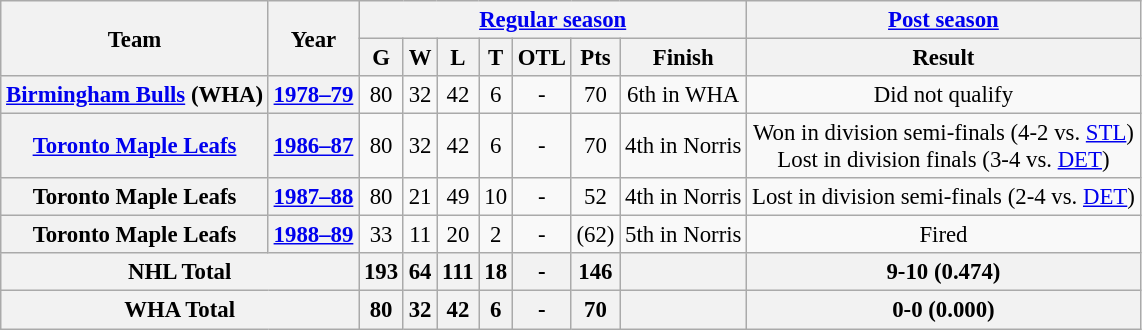<table class="wikitable" style="font-size: 95%; text-align:center;">
<tr>
<th rowspan="2">Team</th>
<th rowspan="2">Year</th>
<th colspan="7"><a href='#'>Regular season</a></th>
<th colspan="1"><a href='#'>Post season</a></th>
</tr>
<tr>
<th>G</th>
<th>W</th>
<th>L</th>
<th>T</th>
<th>OTL</th>
<th>Pts</th>
<th>Finish</th>
<th>Result</th>
</tr>
<tr>
<th><a href='#'>Birmingham Bulls</a> (WHA)</th>
<th><a href='#'>1978–79</a></th>
<td>80</td>
<td>32</td>
<td>42</td>
<td>6</td>
<td>-</td>
<td>70</td>
<td>6th in WHA</td>
<td>Did not qualify</td>
</tr>
<tr>
<th><a href='#'>Toronto Maple Leafs</a></th>
<th><a href='#'>1986–87</a></th>
<td>80</td>
<td>32</td>
<td>42</td>
<td>6</td>
<td>-</td>
<td>70</td>
<td>4th in Norris</td>
<td>Won in division semi-finals (4-2 vs. <a href='#'>STL</a>) <br> Lost in division finals (3-4 vs. <a href='#'>DET</a>)</td>
</tr>
<tr>
<th>Toronto Maple Leafs</th>
<th><a href='#'>1987–88</a></th>
<td>80</td>
<td>21</td>
<td>49</td>
<td>10</td>
<td>-</td>
<td>52</td>
<td>4th in Norris</td>
<td>Lost in division semi-finals (2-4 vs. <a href='#'>DET</a>)</td>
</tr>
<tr>
<th>Toronto Maple Leafs</th>
<th><a href='#'>1988–89</a></th>
<td>33</td>
<td>11</td>
<td>20</td>
<td>2</td>
<td>-</td>
<td>(62)</td>
<td>5th in Norris</td>
<td>Fired</td>
</tr>
<tr>
<th colspan="2">NHL Total</th>
<th>193</th>
<th>64</th>
<th>111</th>
<th>18</th>
<th>-</th>
<th>146</th>
<th></th>
<th>9-10 (0.474)</th>
</tr>
<tr>
<th colspan="2">WHA Total</th>
<th>80</th>
<th>32</th>
<th>42</th>
<th>6</th>
<th>-</th>
<th>70</th>
<th></th>
<th>0-0 (0.000)</th>
</tr>
</table>
